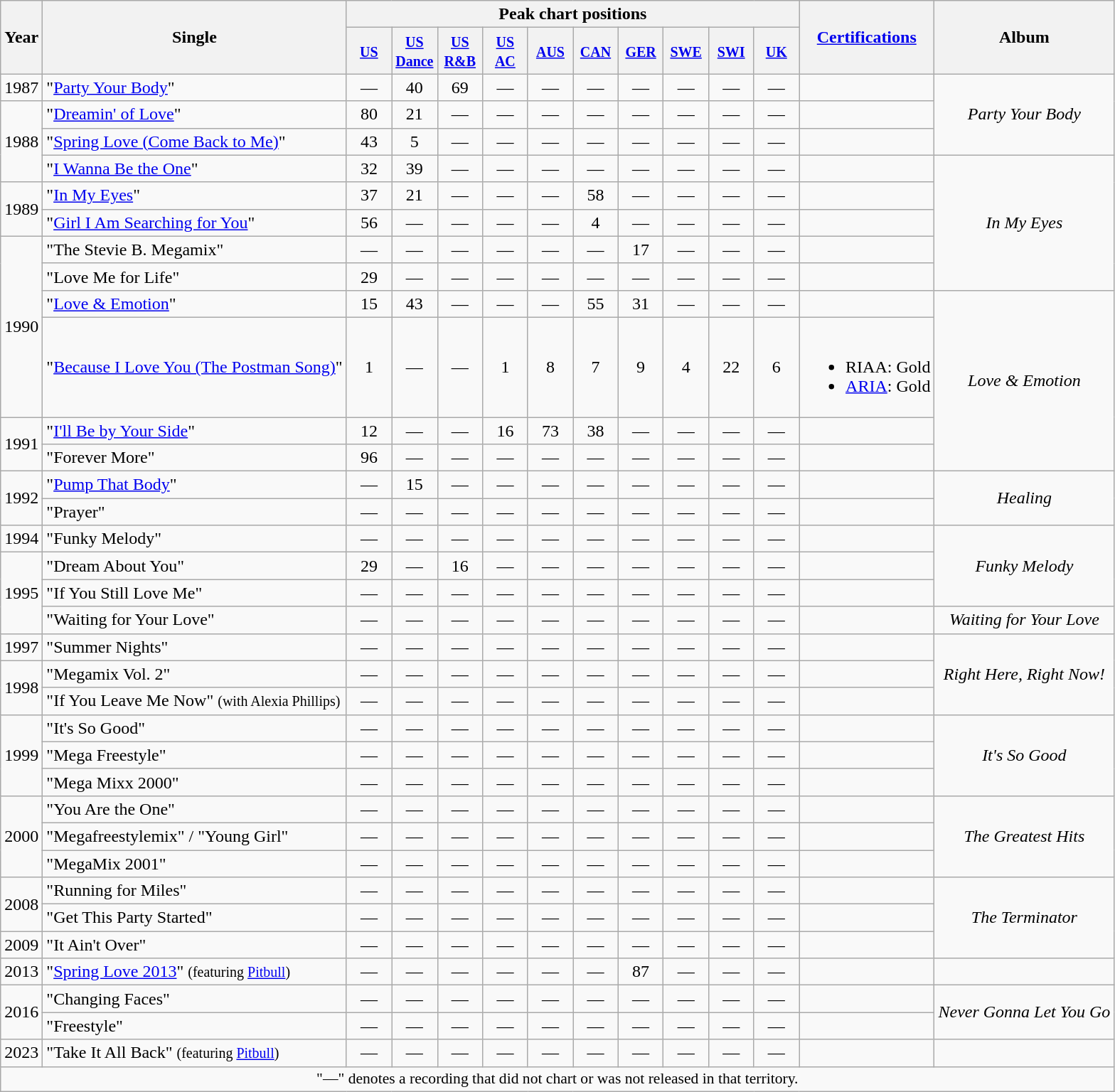<table class="wikitable" style="text-align:center;">
<tr>
<th rowspan="2">Year</th>
<th rowspan="2">Single</th>
<th colspan="10">Peak chart positions</th>
<th rowspan="2"><a href='#'>Certifications</a></th>
<th rowspan="2">Album</th>
</tr>
<tr>
<th width="35"><small><a href='#'>US</a></small><br></th>
<th width="35"><small><a href='#'>US<br>Dance</a></small><br></th>
<th width="35"><small><a href='#'>US<br>R&B</a></small><br></th>
<th width="35"><small><a href='#'>US<br>AC</a></small><br></th>
<th width="35"><small><a href='#'>AUS</a></small><br></th>
<th width="35"><small><a href='#'>CAN</a></small><br></th>
<th width="35"><small><a href='#'>GER</a></small><br></th>
<th width="35"><small><a href='#'>SWE</a></small><br></th>
<th width="35"><small><a href='#'>SWI</a></small><br></th>
<th width="35"><small><a href='#'>UK</a></small><br></th>
</tr>
<tr>
<td>1987</td>
<td align="left">"<a href='#'>Party Your Body</a>"</td>
<td>—</td>
<td>40</td>
<td>69</td>
<td>—</td>
<td>—</td>
<td>—</td>
<td>—</td>
<td>—</td>
<td>—</td>
<td>—</td>
<td></td>
<td rowspan="3"><em>Party Your Body</em></td>
</tr>
<tr>
<td rowspan="3">1988</td>
<td align="left">"<a href='#'>Dreamin' of Love</a>"</td>
<td>80</td>
<td>21</td>
<td>—</td>
<td>—</td>
<td>—</td>
<td>—</td>
<td>—</td>
<td>—</td>
<td>—</td>
<td>—</td>
<td></td>
</tr>
<tr>
<td align="left">"<a href='#'>Spring Love (Come Back to Me)</a>"</td>
<td>43</td>
<td>5</td>
<td>—</td>
<td>—</td>
<td>—</td>
<td>—</td>
<td>—</td>
<td>—</td>
<td>—</td>
<td>—</td>
<td></td>
</tr>
<tr>
<td align="left">"<a href='#'>I Wanna Be the One</a>"</td>
<td>32</td>
<td>39</td>
<td>—</td>
<td>—</td>
<td>—</td>
<td>—</td>
<td>—</td>
<td>—</td>
<td>—</td>
<td>—</td>
<td></td>
<td rowspan="5"><em>In My Eyes</em></td>
</tr>
<tr>
<td rowspan="2">1989</td>
<td align="left">"<a href='#'>In My Eyes</a>"</td>
<td>37</td>
<td>21</td>
<td>—</td>
<td>—</td>
<td>—</td>
<td>58</td>
<td>—</td>
<td>—</td>
<td>—</td>
<td>—</td>
<td></td>
</tr>
<tr>
<td align="left">"<a href='#'>Girl I Am Searching for You</a>"</td>
<td>56</td>
<td>—</td>
<td>—</td>
<td>—</td>
<td>—</td>
<td>4</td>
<td>—</td>
<td>—</td>
<td>—</td>
<td>—</td>
<td></td>
</tr>
<tr>
<td rowspan="4">1990</td>
<td align="left">"The Stevie B. Megamix"</td>
<td>—</td>
<td>—</td>
<td>—</td>
<td>—</td>
<td>—</td>
<td>—</td>
<td>17</td>
<td>—</td>
<td>—</td>
<td>—</td>
<td></td>
</tr>
<tr>
<td align="left">"Love Me for Life"</td>
<td>29</td>
<td>—</td>
<td>—</td>
<td>—</td>
<td>—</td>
<td>—</td>
<td>—</td>
<td>—</td>
<td>—</td>
<td>—</td>
<td></td>
</tr>
<tr>
<td align="left">"<a href='#'>Love & Emotion</a>"</td>
<td>15</td>
<td>43</td>
<td>—</td>
<td>—</td>
<td>—</td>
<td>55</td>
<td>31</td>
<td>—</td>
<td>—</td>
<td>—</td>
<td></td>
<td rowspan="4"><em>Love & Emotion</em></td>
</tr>
<tr>
<td align="left">"<a href='#'>Because I Love You (The Postman Song)</a>"</td>
<td>1</td>
<td>—</td>
<td>—</td>
<td>1</td>
<td>8</td>
<td>7</td>
<td>9</td>
<td>4</td>
<td>22</td>
<td>6</td>
<td><br><ul><li>RIAA: Gold</li><li><a href='#'>ARIA</a>: Gold</li></ul></td>
</tr>
<tr>
<td rowspan="2">1991</td>
<td align="left">"<a href='#'>I'll Be by Your Side</a>"</td>
<td>12</td>
<td>—</td>
<td>—</td>
<td>16</td>
<td>73</td>
<td>38</td>
<td>—</td>
<td>—</td>
<td>—</td>
<td>—</td>
<td></td>
</tr>
<tr>
<td align="left">"Forever More"</td>
<td>96</td>
<td>—</td>
<td>—</td>
<td>—</td>
<td>—</td>
<td>—</td>
<td>—</td>
<td>—</td>
<td>—</td>
<td>—</td>
<td></td>
</tr>
<tr>
<td rowspan="2">1992</td>
<td align="left">"<a href='#'>Pump That Body</a>"</td>
<td>—</td>
<td>15</td>
<td>—</td>
<td>—</td>
<td>—</td>
<td>—</td>
<td>—</td>
<td>—</td>
<td>—</td>
<td>—</td>
<td></td>
<td rowspan="2"><em>Healing</em></td>
</tr>
<tr>
<td align="left">"Prayer"</td>
<td>—</td>
<td>—</td>
<td>—</td>
<td>—</td>
<td>—</td>
<td>—</td>
<td>—</td>
<td>—</td>
<td>—</td>
<td>—</td>
<td></td>
</tr>
<tr>
<td>1994</td>
<td align="left">"Funky Melody"</td>
<td>—</td>
<td>—</td>
<td>—</td>
<td>—</td>
<td>—</td>
<td>—</td>
<td>—</td>
<td>—</td>
<td>—</td>
<td>—</td>
<td></td>
<td rowspan="3"><em>Funky Melody</em></td>
</tr>
<tr>
<td rowspan="3">1995</td>
<td align="left">"Dream About You"</td>
<td>29</td>
<td>—</td>
<td>16</td>
<td>—</td>
<td>—</td>
<td>—</td>
<td>—</td>
<td>—</td>
<td>—</td>
<td>—</td>
<td></td>
</tr>
<tr>
<td align="left">"If You Still Love Me"</td>
<td>—</td>
<td>—</td>
<td>—</td>
<td>—</td>
<td>—</td>
<td>—</td>
<td>—</td>
<td>—</td>
<td>—</td>
<td>—</td>
<td></td>
</tr>
<tr>
<td align="left">"Waiting for Your Love"</td>
<td>—</td>
<td>—</td>
<td>—</td>
<td>—</td>
<td>—</td>
<td>—</td>
<td>—</td>
<td>—</td>
<td>—</td>
<td>—</td>
<td></td>
<td><em>Waiting for Your Love</em></td>
</tr>
<tr>
<td>1997</td>
<td align="left">"Summer Nights"</td>
<td>—</td>
<td>—</td>
<td>—</td>
<td>—</td>
<td>—</td>
<td>—</td>
<td>—</td>
<td>—</td>
<td>—</td>
<td>—</td>
<td></td>
<td rowspan="3"><em>Right Here, Right Now!</em></td>
</tr>
<tr>
<td rowspan="2">1998</td>
<td align="left">"Megamix Vol. 2"</td>
<td>—</td>
<td>—</td>
<td>—</td>
<td>—</td>
<td>—</td>
<td>—</td>
<td>—</td>
<td>—</td>
<td>—</td>
<td>—</td>
<td></td>
</tr>
<tr>
<td align="left">"If You Leave Me Now" <small>(with Alexia Phillips)</small></td>
<td>—</td>
<td>—</td>
<td>—</td>
<td>—</td>
<td>—</td>
<td>—</td>
<td>—</td>
<td>—</td>
<td>—</td>
<td>—</td>
<td></td>
</tr>
<tr>
<td rowspan="3">1999</td>
<td align="left">"It's So Good"</td>
<td>—</td>
<td>—</td>
<td>—</td>
<td>—</td>
<td>—</td>
<td>—</td>
<td>—</td>
<td>—</td>
<td>—</td>
<td>—</td>
<td></td>
<td rowspan="3"><em>It's So Good</em></td>
</tr>
<tr>
<td align="left">"Mega Freestyle"</td>
<td>—</td>
<td>—</td>
<td>—</td>
<td>—</td>
<td>—</td>
<td>—</td>
<td>—</td>
<td>—</td>
<td>—</td>
<td>—</td>
<td></td>
</tr>
<tr>
<td align="left">"Mega Mixx 2000"</td>
<td>—</td>
<td>—</td>
<td>—</td>
<td>—</td>
<td>—</td>
<td>—</td>
<td>—</td>
<td>—</td>
<td>—</td>
<td>—</td>
<td></td>
</tr>
<tr>
<td rowspan="3">2000</td>
<td align="left">"You Are the One"</td>
<td>—</td>
<td>—</td>
<td>—</td>
<td>—</td>
<td>—</td>
<td>—</td>
<td>—</td>
<td>—</td>
<td>—</td>
<td>—</td>
<td></td>
<td rowspan="3"><em>The Greatest Hits</em></td>
</tr>
<tr>
<td align="left">"Megafreestylemix" / "Young Girl"</td>
<td>—</td>
<td>—</td>
<td>—</td>
<td>—</td>
<td>—</td>
<td>—</td>
<td>—</td>
<td>—</td>
<td>—</td>
<td>—</td>
<td></td>
</tr>
<tr>
<td align="left">"MegaMix 2001"</td>
<td>—</td>
<td>—</td>
<td>—</td>
<td>—</td>
<td>—</td>
<td>—</td>
<td>—</td>
<td>—</td>
<td>—</td>
<td>—</td>
<td></td>
</tr>
<tr>
<td rowspan="2">2008</td>
<td align="left">"Running for Miles"</td>
<td>—</td>
<td>—</td>
<td>—</td>
<td>—</td>
<td>—</td>
<td>—</td>
<td>—</td>
<td>—</td>
<td>—</td>
<td>—</td>
<td></td>
<td rowspan="3"><em>The Terminator</em></td>
</tr>
<tr>
<td align="left">"Get This Party Started"</td>
<td>—</td>
<td>—</td>
<td>—</td>
<td>—</td>
<td>—</td>
<td>—</td>
<td>—</td>
<td>—</td>
<td>—</td>
<td>—</td>
<td></td>
</tr>
<tr>
<td>2009</td>
<td align="left">"It Ain't Over"</td>
<td>—</td>
<td>—</td>
<td>—</td>
<td>—</td>
<td>—</td>
<td>—</td>
<td>—</td>
<td>—</td>
<td>—</td>
<td>—</td>
<td></td>
</tr>
<tr>
<td>2013</td>
<td align="left">"<a href='#'>Spring Love 2013</a>" <small>(featuring <a href='#'>Pitbull</a>)</small></td>
<td>—</td>
<td>—</td>
<td>—</td>
<td>—</td>
<td>—</td>
<td>—</td>
<td>87</td>
<td>—</td>
<td>—</td>
<td>—</td>
<td></td>
<td></td>
</tr>
<tr>
<td rowspan="2">2016</td>
<td align="left">"Changing Faces"</td>
<td>—</td>
<td>—</td>
<td>—</td>
<td>—</td>
<td>—</td>
<td>—</td>
<td>—</td>
<td>—</td>
<td>—</td>
<td>—</td>
<td></td>
<td rowspan="2"><em>Never Gonna Let You Go</em></td>
</tr>
<tr>
<td align="left">"Freestyle"</td>
<td>—</td>
<td>—</td>
<td>—</td>
<td>—</td>
<td>—</td>
<td>—</td>
<td>—</td>
<td>—</td>
<td>—</td>
<td>—</td>
</tr>
<tr>
<td>2023</td>
<td align="left">"Take It All Back" <small>(featuring <a href='#'>Pitbull</a>)</small></td>
<td>—</td>
<td>—</td>
<td>—</td>
<td>—</td>
<td>—</td>
<td>—</td>
<td>—</td>
<td>—</td>
<td>—</td>
<td>—</td>
<td></td>
<td></td>
</tr>
<tr>
<td colspan="14" style="font-size:90%">"—" denotes a recording that did not chart or was not released in that territory.</td>
</tr>
</table>
